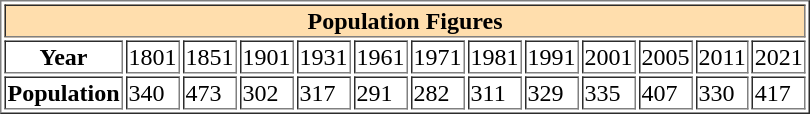<table border="1">
<tr>
<th colspan="13" style="background:#ffdead;">Population Figures</th>
</tr>
<tr>
<th>Year</th>
<td>1801</td>
<td>1851</td>
<td>1901</td>
<td>1931</td>
<td>1961</td>
<td>1971</td>
<td>1981</td>
<td>1991</td>
<td>2001</td>
<td>2005</td>
<td>2011</td>
<td>2021</td>
</tr>
<tr>
<th>Population</th>
<td>340</td>
<td>473</td>
<td>302</td>
<td>317</td>
<td>291</td>
<td>282</td>
<td>311</td>
<td>329</td>
<td>335</td>
<td>407</td>
<td>330</td>
<td>417</td>
</tr>
</table>
